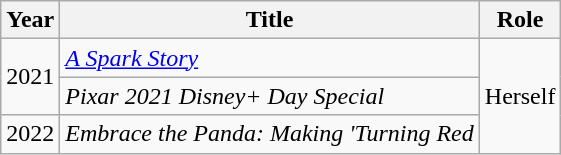<table class="wikitable">
<tr>
<th>Year</th>
<th>Title</th>
<th>Role</th>
</tr>
<tr>
<td rowspan=2>2021</td>
<td><em><a href='#'>A Spark Story</a></em></td>
<td rowspan=3>Herself</td>
</tr>
<tr>
<td><em>Pixar 2021 Disney+ Day Special</em></td>
</tr>
<tr>
<td>2022</td>
<td><em>Embrace the Panda: Making 'Turning Red<strong></td>
</tr>
</table>
